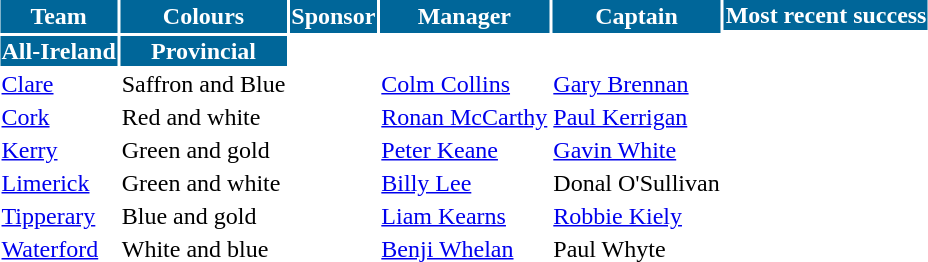<table cellpadding="1" style="margin:1em auto;">
<tr style="background:#069; color:white;">
<th rowspan="2">Team</th>
<th rowspan="2">Colours</th>
<th rowspan="2">Sponsor</th>
<th rowspan="2">Manager</th>
<th rowspan="2">Captain</th>
<th colspan="2">Most recent success</th>
</tr>
<tr>
</tr>
<tr style="background:#069; color:white;">
<th>All-Ireland</th>
<th>Provincial</th>
</tr>
<tr>
<td><a href='#'>Clare</a></td>
<td> Saffron and Blue</td>
<td></td>
<td><a href='#'>Colm Collins</a></td>
<td><a href='#'>Gary Brennan</a></td>
<td></td>
<td></td>
</tr>
<tr>
<td><a href='#'>Cork</a></td>
<td> Red and white</td>
<td></td>
<td><a href='#'>Ronan McCarthy</a></td>
<td><a href='#'>Paul Kerrigan</a></td>
<td></td>
<td></td>
</tr>
<tr>
<td><a href='#'>Kerry</a></td>
<td> Green and gold</td>
<td></td>
<td><a href='#'>Peter Keane</a></td>
<td><a href='#'>Gavin White</a></td>
<td></td>
<td></td>
</tr>
<tr>
<td><a href='#'>Limerick</a></td>
<td> Green and white</td>
<td></td>
<td><a href='#'>Billy Lee</a></td>
<td>Donal O'Sullivan</td>
<td></td>
<td></td>
</tr>
<tr>
<td><a href='#'>Tipperary</a></td>
<td> Blue and gold</td>
<td></td>
<td><a href='#'>Liam Kearns</a></td>
<td><a href='#'>Robbie Kiely</a></td>
<td></td>
<td></td>
</tr>
<tr>
<td><a href='#'>Waterford</a></td>
<td> White and blue</td>
<td></td>
<td><a href='#'>Benji Whelan</a></td>
<td>Paul Whyte</td>
<td></td>
<td></td>
</tr>
</table>
